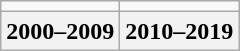<table class="wikitable">
<tr>
<td></td>
<td></td>
</tr>
<tr>
<th>2000–2009</th>
<th>2010–2019</th>
</tr>
</table>
